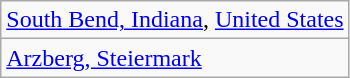<table class="wikitable">
<tr>
<td> <a href='#'>South Bend, Indiana</a>, <a href='#'>United States</a></td>
</tr>
<tr>
<td> <a href='#'>Arzberg, Steiermark</a></td>
</tr>
</table>
